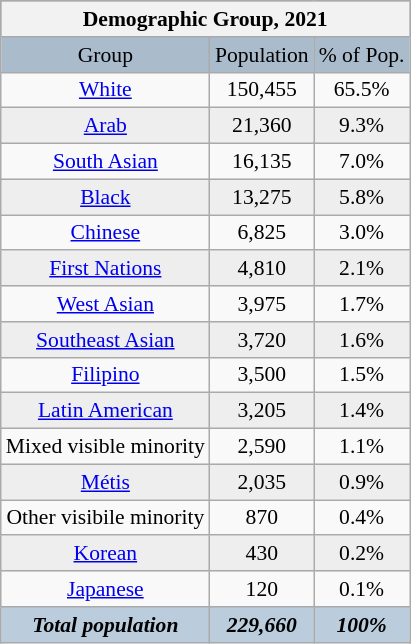<table class="wikitable" style="float:left; margin:0 1em 1em 0; border:1px #bbb solid; border-collapse:collapse; font-size:90%;">
<tr style="text-align:center; background:#8899aa;">
<th colspan= "3">Demographic Group, 2021</th>
</tr>
<tr style="text-align:center; background:#abc;">
<td>Group</td>
<td>Population</td>
<td>% of Pop.</td>
</tr>
<tr style="text-align:center;">
<td><a href='#'>White</a></td>
<td>150,455</td>
<td>65.5%</td>
</tr>
<tr style="text-align:center; background:#eee;">
<td><a href='#'>Arab</a></td>
<td>21,360</td>
<td>9.3%</td>
</tr>
<tr style="text-align:center;">
<td><a href='#'>South Asian</a></td>
<td>16,135</td>
<td>7.0%</td>
</tr>
<tr style="text-align:center; background:#eee;">
<td><a href='#'>Black</a></td>
<td>13,275</td>
<td>5.8%</td>
</tr>
<tr style="text-align:center;">
<td><a href='#'>Chinese</a></td>
<td>6,825</td>
<td>3.0%</td>
</tr>
<tr style="text-align:center; background:#eee;">
<td><a href='#'>First Nations</a></td>
<td>4,810</td>
<td>2.1%</td>
</tr>
<tr style="text-align:center;">
<td><a href='#'>West Asian</a></td>
<td>3,975</td>
<td>1.7%</td>
</tr>
<tr style="text-align:center; background:#eee;">
<td><a href='#'>Southeast Asian</a></td>
<td>3,720</td>
<td>1.6%</td>
</tr>
<tr style="text-align:center;">
<td><a href='#'>Filipino</a></td>
<td>3,500</td>
<td>1.5%</td>
</tr>
<tr style="text-align:center; background:#eee;">
<td><a href='#'>Latin American</a></td>
<td>3,205</td>
<td>1.4%</td>
</tr>
<tr style="text-align:center;">
<td>Mixed visible minority</td>
<td>2,590</td>
<td>1.1%</td>
</tr>
<tr style="text-align:center; background:#eee;">
<td><a href='#'>Métis</a></td>
<td>2,035</td>
<td>0.9%</td>
</tr>
<tr style="text-align:center;">
<td>Other visibile minority</td>
<td>870</td>
<td>0.4%</td>
</tr>
<tr style="text-align:center; background:#eee;">
<td><a href='#'>Korean</a></td>
<td>430</td>
<td>0.2%</td>
</tr>
<tr style="text-align:center;">
<td><a href='#'>Japanese</a></td>
<td>120</td>
<td>0.1%</td>
</tr>
<tr style="text-align:center; background:#bcd;">
<td><strong><em>Total population</em></strong></td>
<td><strong><em>229,660</em></strong></td>
<td><strong><em>100%</em></strong></td>
</tr>
</table>
